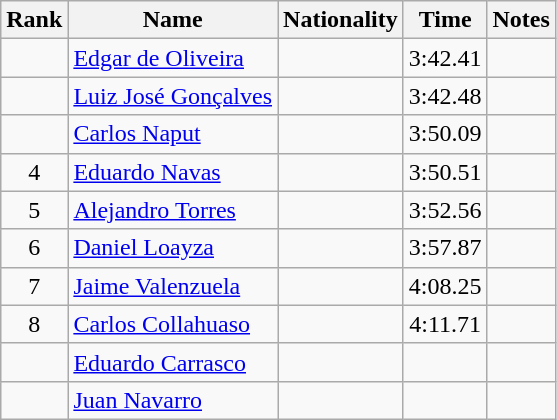<table class="wikitable sortable" style="text-align:center">
<tr>
<th>Rank</th>
<th>Name</th>
<th>Nationality</th>
<th>Time</th>
<th>Notes</th>
</tr>
<tr>
<td></td>
<td align=left><a href='#'>Edgar de Oliveira</a></td>
<td align=left></td>
<td>3:42.41</td>
<td></td>
</tr>
<tr>
<td></td>
<td align=left><a href='#'>Luiz José Gonçalves</a></td>
<td align=left></td>
<td>3:42.48</td>
<td></td>
</tr>
<tr>
<td></td>
<td align=left><a href='#'>Carlos Naput</a></td>
<td align=left></td>
<td>3:50.09</td>
<td></td>
</tr>
<tr>
<td>4</td>
<td align=left><a href='#'>Eduardo Navas</a></td>
<td align=left></td>
<td>3:50.51</td>
<td></td>
</tr>
<tr>
<td>5</td>
<td align=left><a href='#'>Alejandro Torres</a></td>
<td align=left></td>
<td>3:52.56</td>
<td></td>
</tr>
<tr>
<td>6</td>
<td align=left><a href='#'>Daniel Loayza</a></td>
<td align=left></td>
<td>3:57.87</td>
<td></td>
</tr>
<tr>
<td>7</td>
<td align=left><a href='#'>Jaime Valenzuela</a></td>
<td align=left></td>
<td>4:08.25</td>
<td></td>
</tr>
<tr>
<td>8</td>
<td align=left><a href='#'>Carlos Collahuaso</a></td>
<td align=left></td>
<td>4:11.71</td>
<td></td>
</tr>
<tr>
<td></td>
<td align=left><a href='#'>Eduardo Carrasco</a></td>
<td align=left></td>
<td></td>
<td></td>
</tr>
<tr>
<td></td>
<td align=left><a href='#'>Juan Navarro</a></td>
<td align=left></td>
<td></td>
<td></td>
</tr>
</table>
